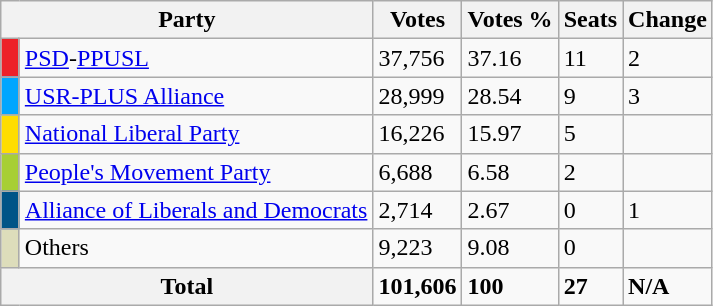<table class="wikitable">
<tr>
<th colspan="2">Party</th>
<th>Votes</th>
<th>Votes %</th>
<th>Seats</th>
<th>Change</th>
</tr>
<tr>
<td style="background:#ed2128;" width="5"></td>
<td><a href='#'>PSD</a>-<a href='#'>PPUSL</a></td>
<td>37,756</td>
<td>37.16</td>
<td>11</td>
<td>2</td>
</tr>
<tr>
<td style="background:#00a6ff;" width="5"></td>
<td><a href='#'>USR-PLUS Alliance</a></td>
<td>28,999</td>
<td>28.54</td>
<td>9</td>
<td>3</td>
</tr>
<tr>
<td style="background:#ffdd00;" width="5"></td>
<td><a href='#'>National Liberal Party</a></td>
<td>16,226</td>
<td>15.97</td>
<td>5</td>
<td></td>
</tr>
<tr>
<td style="background:#a7cf35;" width="5"></td>
<td><a href='#'>People's Movement Party</a></td>
<td>6,688</td>
<td>6.58</td>
<td>2</td>
<td></td>
</tr>
<tr>
<td style="background:#005487;" width="5"></td>
<td><a href='#'>Alliance of Liberals and Democrats</a></td>
<td>2,714</td>
<td>2.67</td>
<td>0</td>
<td>1</td>
</tr>
<tr>
<td style="background:#ddddbb;" width="5"></td>
<td>Others</td>
<td>9,223</td>
<td>9.08</td>
<td>0</td>
<td></td>
</tr>
<tr>
<th colspan="2">Total</th>
<td><strong>101,606</strong></td>
<td><strong>100</strong></td>
<td><strong>27</strong></td>
<td><strong>N/A</strong></td>
</tr>
</table>
